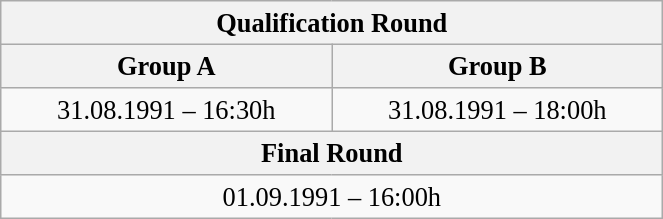<table class="wikitable" style=" text-align:center; font-size:110%;" width="35%">
<tr>
<th colspan="2">Qualification Round</th>
</tr>
<tr>
<th>Group A</th>
<th>Group B</th>
</tr>
<tr>
<td>31.08.1991 – 16:30h</td>
<td>31.08.1991 – 18:00h</td>
</tr>
<tr>
<th colspan="2">Final Round</th>
</tr>
<tr>
<td colspan="2">01.09.1991 – 16:00h</td>
</tr>
</table>
